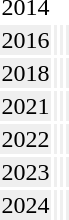<table>
<tr>
<td>2014</td>
<td></td>
<td></td>
<td></td>
</tr>
<tr bgcolor="#EFEFEF">
<td>2016</td>
<td></td>
<td></td>
<td></td>
</tr>
<tr bgcolor="#EFEFEF">
<td>2018</td>
<td></td>
<td></td>
<td></td>
</tr>
<tr bgcolor="#EFEFEF">
<td>2021</td>
<td></td>
<td></td>
<td></td>
</tr>
<tr bgcolor="#EFEFEF">
<td>2022</td>
<td></td>
<td></td>
<td></td>
</tr>
<tr bgcolor="#EFEFEF">
<td>2023</td>
<td></td>
<td></td>
<td></td>
</tr>
<tr bgcolor="#EFEFEF">
<td>2024</td>
<td></td>
<td></td>
<td></td>
</tr>
</table>
